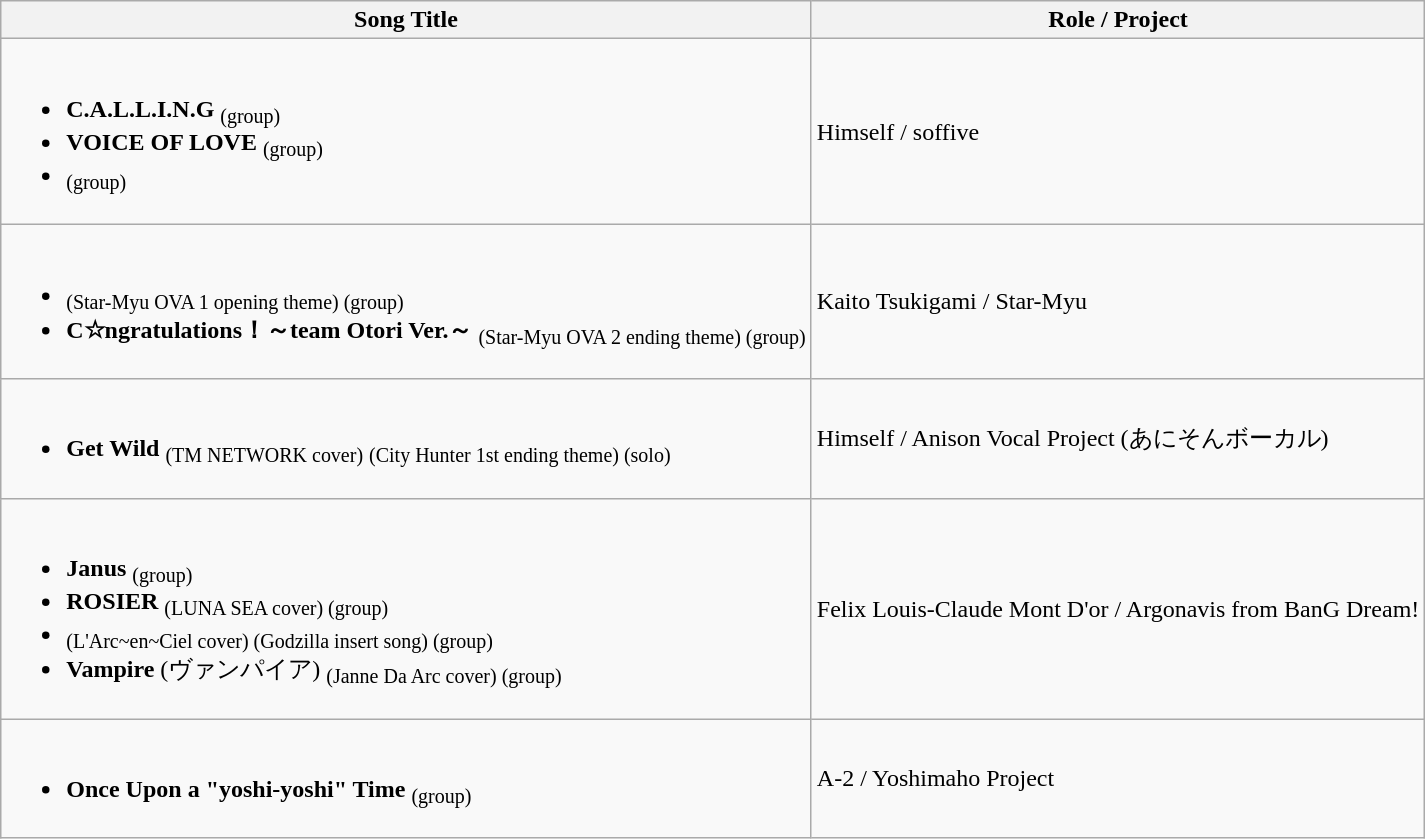<table class="wikitable sortable mw-collapsible mw-collapsed">
<tr>
<th>Song Title</th>
<th>Role / Project</th>
</tr>
<tr>
<td><br><ul><li><strong>C.A.L.L.I.N.G</strong> <sub>(group)</sub></li><li><strong>VOICE OF LOVE</strong> <sub>(group)</sub></li><li> <sub>(group)</sub></li></ul></td>
<td>Himself / soffive</td>
</tr>
<tr>
<td><br><ul><li> <sub>(Star-Myu OVA 1 opening theme) (group)</sub></li><li><strong>C☆ngratulations！～team Otori Ver.～</strong> <sub>(Star-Myu OVA 2 ending theme) (group)</sub></li></ul></td>
<td>Kaito Tsukigami / Star-Myu</td>
</tr>
<tr>
<td><br><ul><li><strong>Get Wild</strong> <sub>(TM NETWORK cover)</sub> <sub>(City Hunter 1st ending theme) (solo)</sub></li></ul></td>
<td>Himself /  Anison Vocal Project (あにそんボーカル)</td>
</tr>
<tr>
<td><br><ul><li><strong>Janus</strong> <sub>(group)</sub></li><li><strong>ROSIER</strong> <sub>(LUNA SEA cover) (group)</sub></li><li> <sub>(L'Arc~en~Ciel cover) (Godzilla insert song) (group)</sub></li><li><strong>Vampire</strong> (ヴァンパイア) <sub>(Janne Da Arc cover) (group)</sub></li></ul></td>
<td>Felix Louis-Claude Mont D'or / Argonavis from BanG Dream!</td>
</tr>
<tr>
<td><br><ul><li><strong>Once Upon a "yoshi-yoshi" Time</strong> <sub>(group)</sub></li></ul></td>
<td>A-2 / Yoshimaho Project</td>
</tr>
</table>
